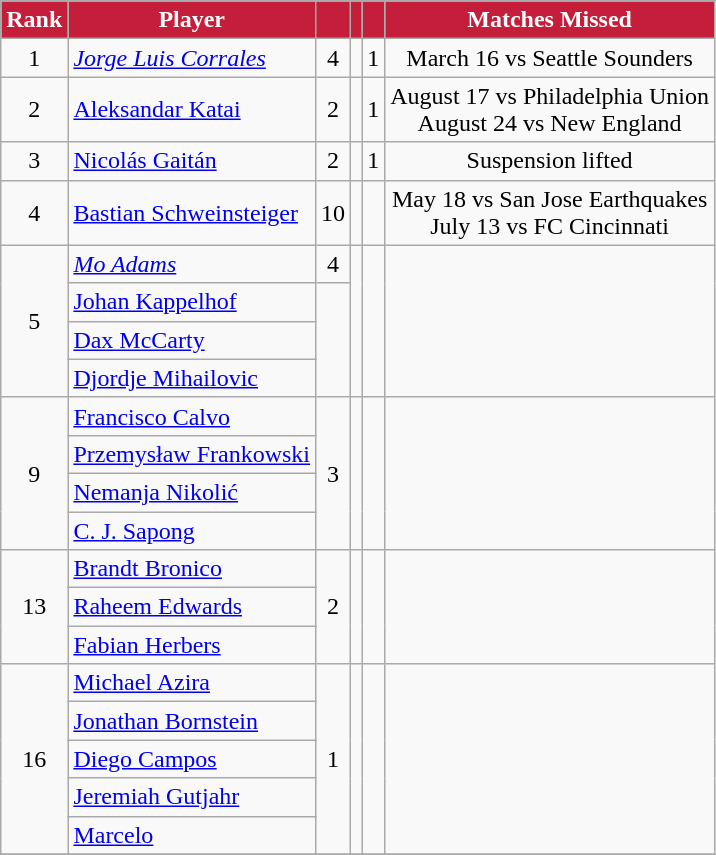<table class="wikitable" style="text-align:center">
<tr>
<th style="background:#C41E3A; color:white; text-align:center;">Rank</th>
<th style="background:#C41E3A; color:white; text-align:center;">Player</th>
<th style="background:#C41E3A; color:white; text-align:center;"></th>
<th style="background:#C41E3A; color:white; text-align:center;"></th>
<th style="background:#C41E3A; color:white; text-align:center;"></th>
<th style="background:#C41E3A; color:white; text-align:center;">Matches Missed</th>
</tr>
<tr>
<td>1</td>
<td align="left"> <em><a href='#'>Jorge Luis Corrales</a></em></td>
<td>4</td>
<td></td>
<td>1</td>
<td>March 16 vs Seattle Sounders</td>
</tr>
<tr>
<td>2</td>
<td align="left"> <a href='#'>Aleksandar Katai</a></td>
<td>2</td>
<td></td>
<td>1</td>
<td>August 17 vs Philadelphia Union<br>August 24 vs New England</td>
</tr>
<tr>
<td>3</td>
<td align="left"> <a href='#'>Nicolás Gaitán</a></td>
<td>2</td>
<td></td>
<td>1</td>
<td>Suspension lifted</td>
</tr>
<tr>
<td>4</td>
<td align="left"> <a href='#'>Bastian Schweinsteiger</a></td>
<td>10</td>
<td></td>
<td></td>
<td>May 18 vs San Jose Earthquakes<br>July 13 vs FC Cincinnati</td>
</tr>
<tr>
<td rowspan="4">5</td>
<td align="left"> <em><a href='#'>Mo Adams</a></em></td>
<td>4</td>
<td rowspan="4"></td>
<td rowspan="4"></td>
<td rowspan="4"></td>
</tr>
<tr>
<td align="left"> <a href='#'>Johan Kappelhof</a></td>
</tr>
<tr>
<td align="left"> <a href='#'>Dax McCarty</a></td>
</tr>
<tr>
<td align="left"> <a href='#'>Djordje Mihailovic</a></td>
</tr>
<tr>
<td rowspan="4">9</td>
<td align="left"> <a href='#'>Francisco Calvo</a></td>
<td rowspan="4">3</td>
<td rowspan="4"></td>
<td rowspan="4"></td>
<td rowspan="4"></td>
</tr>
<tr>
<td align="left"> <a href='#'>Przemysław Frankowski</a></td>
</tr>
<tr>
<td align="left"> <a href='#'>Nemanja Nikolić</a></td>
</tr>
<tr>
<td align="left"> <a href='#'>C. J. Sapong</a></td>
</tr>
<tr>
<td rowspan="3">13</td>
<td align="left"> <a href='#'>Brandt Bronico</a></td>
<td rowspan="3">2</td>
<td rowspan="3"></td>
<td rowspan="3"></td>
<td rowspan="3"></td>
</tr>
<tr>
<td align="left"> <a href='#'>Raheem Edwards</a></td>
</tr>
<tr>
<td align="left"> <a href='#'>Fabian Herbers</a></td>
</tr>
<tr>
<td rowspan="5">16</td>
<td align="left"> <a href='#'>Michael Azira</a></td>
<td rowspan="5">1</td>
<td rowspan="5"></td>
<td rowspan="5"></td>
<td rowspan="5"></td>
</tr>
<tr>
<td align="left"> <a href='#'>Jonathan Bornstein</a></td>
</tr>
<tr>
<td align="left"> <a href='#'>Diego Campos</a></td>
</tr>
<tr>
<td align="left"> <a href='#'>Jeremiah Gutjahr</a></td>
</tr>
<tr>
<td align="left"> <a href='#'>Marcelo</a></td>
</tr>
<tr>
</tr>
</table>
